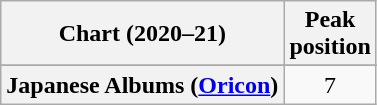<table class="wikitable sortable plainrowheaders" style="text-align:center;">
<tr>
<th scope="col">Chart (2020–21)</th>
<th scope="col">Peak<br>position</th>
</tr>
<tr>
</tr>
<tr>
<th scope="row">Japanese Albums (<a href='#'>Oricon</a>)</th>
<td>7</td>
</tr>
</table>
